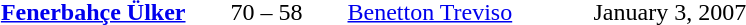<table style="text-align:center">
<tr>
<th width=160></th>
<th width=100></th>
<th width=160></th>
<th width=200></th>
</tr>
<tr>
<td align=right><strong><a href='#'>Fenerbahçe Ülker</a></strong> </td>
<td>70 – 58</td>
<td align=left> <a href='#'>Benetton Treviso</a></td>
<td align=left>January 3, 2007</td>
</tr>
</table>
